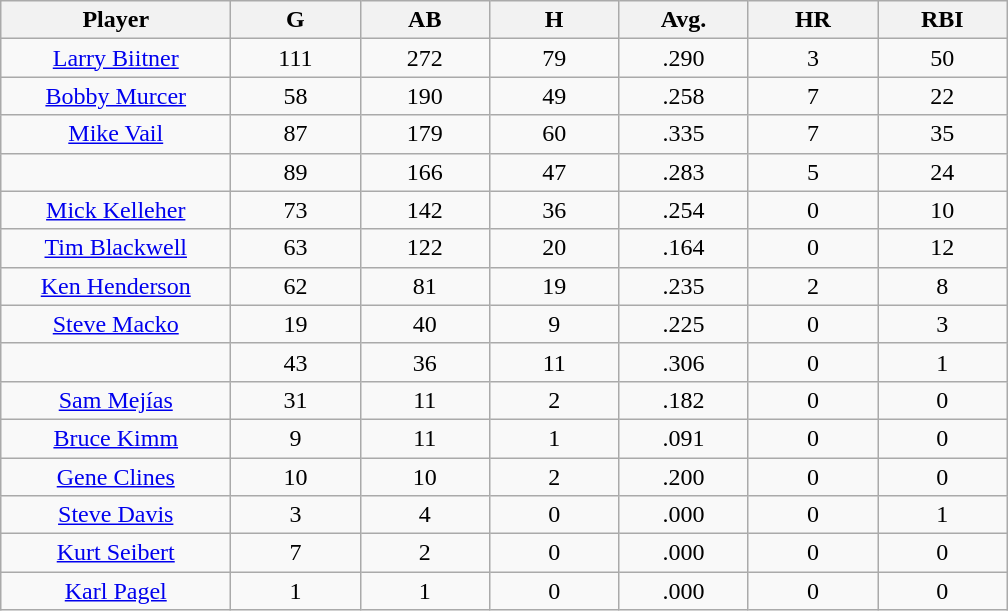<table class="wikitable sortable">
<tr>
<th bgcolor="#DDDDFF" width="16%">Player</th>
<th bgcolor="#DDDDFF" width="9%">G</th>
<th bgcolor="#DDDDFF" width="9%">AB</th>
<th bgcolor="#DDDDFF" width="9%">H</th>
<th bgcolor="#DDDDFF" width="9%">Avg.</th>
<th bgcolor="#DDDDFF" width="9%">HR</th>
<th bgcolor="#DDDDFF" width="9%">RBI</th>
</tr>
<tr align="center">
<td><a href='#'>Larry Biitner</a></td>
<td>111</td>
<td>272</td>
<td>79</td>
<td>.290</td>
<td>3</td>
<td>50</td>
</tr>
<tr align=center>
<td><a href='#'>Bobby Murcer</a></td>
<td>58</td>
<td>190</td>
<td>49</td>
<td>.258</td>
<td>7</td>
<td>22</td>
</tr>
<tr align=center>
<td><a href='#'>Mike Vail</a></td>
<td>87</td>
<td>179</td>
<td>60</td>
<td>.335</td>
<td>7</td>
<td>35</td>
</tr>
<tr align=center>
<td></td>
<td>89</td>
<td>166</td>
<td>47</td>
<td>.283</td>
<td>5</td>
<td>24</td>
</tr>
<tr align="center">
<td><a href='#'>Mick Kelleher</a></td>
<td>73</td>
<td>142</td>
<td>36</td>
<td>.254</td>
<td>0</td>
<td>10</td>
</tr>
<tr align=center>
<td><a href='#'>Tim Blackwell</a></td>
<td>63</td>
<td>122</td>
<td>20</td>
<td>.164</td>
<td>0</td>
<td>12</td>
</tr>
<tr align=center>
<td><a href='#'>Ken Henderson</a></td>
<td>62</td>
<td>81</td>
<td>19</td>
<td>.235</td>
<td>2</td>
<td>8</td>
</tr>
<tr align=center>
<td><a href='#'>Steve Macko</a></td>
<td>19</td>
<td>40</td>
<td>9</td>
<td>.225</td>
<td>0</td>
<td>3</td>
</tr>
<tr align=center>
<td></td>
<td>43</td>
<td>36</td>
<td>11</td>
<td>.306</td>
<td>0</td>
<td>1</td>
</tr>
<tr align="center">
<td><a href='#'>Sam Mejías</a></td>
<td>31</td>
<td>11</td>
<td>2</td>
<td>.182</td>
<td>0</td>
<td>0</td>
</tr>
<tr align=center>
<td><a href='#'>Bruce Kimm</a></td>
<td>9</td>
<td>11</td>
<td>1</td>
<td>.091</td>
<td>0</td>
<td>0</td>
</tr>
<tr align=center>
<td><a href='#'>Gene Clines</a></td>
<td>10</td>
<td>10</td>
<td>2</td>
<td>.200</td>
<td>0</td>
<td>0</td>
</tr>
<tr align=center>
<td><a href='#'>Steve Davis</a></td>
<td>3</td>
<td>4</td>
<td>0</td>
<td>.000</td>
<td>0</td>
<td>1</td>
</tr>
<tr align=center>
<td><a href='#'>Kurt Seibert</a></td>
<td>7</td>
<td>2</td>
<td>0</td>
<td>.000</td>
<td>0</td>
<td>0</td>
</tr>
<tr align=center>
<td><a href='#'>Karl Pagel</a></td>
<td>1</td>
<td>1</td>
<td>0</td>
<td>.000</td>
<td>0</td>
<td>0</td>
</tr>
</table>
